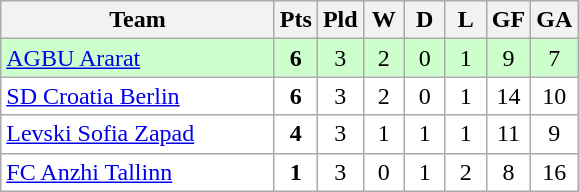<table class="wikitable" style="text-align: center;">
<tr>
<th width="175">Team</th>
<th width="20">Pts</th>
<th width="20">Pld</th>
<th width="20">W</th>
<th width="20">D</th>
<th width="20">L</th>
<th width="20">GF</th>
<th width="20">GA</th>
</tr>
<tr bgcolor="#ccffcc">
<td align="left"> <a href='#'>AGBU Ararat</a></td>
<td><strong>6</strong></td>
<td>3</td>
<td>2</td>
<td>0</td>
<td>1</td>
<td>9</td>
<td>7</td>
</tr>
<tr bgcolor=ffffff>
<td align="left"> <a href='#'>SD Croatia Berlin</a></td>
<td><strong>6</strong></td>
<td>3</td>
<td>2</td>
<td>0</td>
<td>1</td>
<td>14</td>
<td>10</td>
</tr>
<tr bgcolor=ffffff>
<td align="left"> <a href='#'>Levski Sofia Zapad</a></td>
<td><strong>4</strong></td>
<td>3</td>
<td>1</td>
<td>1</td>
<td>1</td>
<td>11</td>
<td>9</td>
</tr>
<tr bgcolor=ffffff>
<td align="left"> <a href='#'>FC Anzhi Tallinn</a></td>
<td><strong>1</strong></td>
<td>3</td>
<td>0</td>
<td>1</td>
<td>2</td>
<td>8</td>
<td>16</td>
</tr>
</table>
